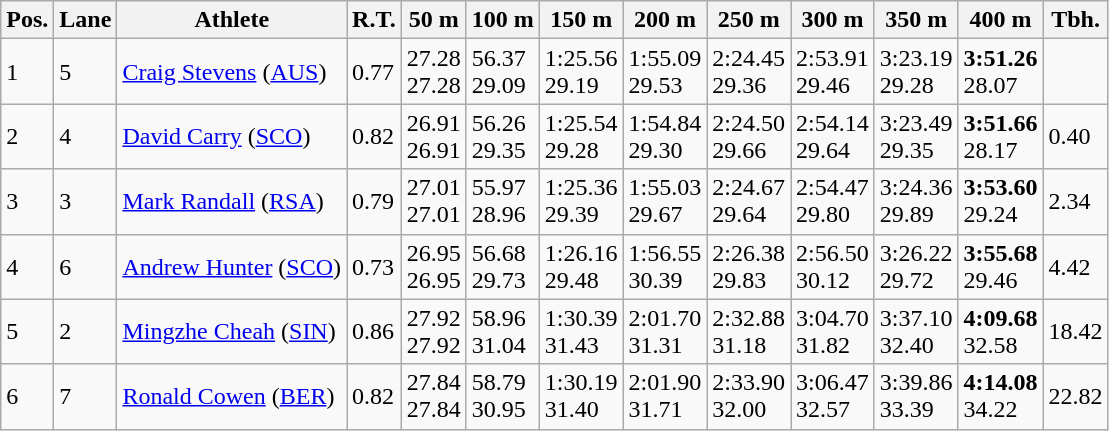<table class="wikitable">
<tr>
<th>Pos.</th>
<th>Lane</th>
<th>Athlete</th>
<th>R.T.</th>
<th>50 m</th>
<th>100 m</th>
<th>150 m</th>
<th>200 m</th>
<th>250 m</th>
<th>300 m</th>
<th>350 m</th>
<th>400 m</th>
<th>Tbh.</th>
</tr>
<tr>
<td>1</td>
<td>5</td>
<td> <a href='#'>Craig Stevens</a> (<a href='#'>AUS</a>)</td>
<td>0.77</td>
<td>27.28<br>27.28</td>
<td>56.37<br>29.09</td>
<td>1:25.56<br>29.19</td>
<td>1:55.09<br>29.53</td>
<td>2:24.45<br>29.36</td>
<td>2:53.91<br>29.46</td>
<td>3:23.19<br>29.28</td>
<td><strong>3:51.26</strong><br>28.07</td>
<td> </td>
</tr>
<tr>
<td>2</td>
<td>4</td>
<td> <a href='#'>David Carry</a> (<a href='#'>SCO</a>)</td>
<td>0.82</td>
<td>26.91<br>26.91</td>
<td>56.26<br>29.35</td>
<td>1:25.54<br>29.28</td>
<td>1:54.84<br>29.30</td>
<td>2:24.50<br>29.66</td>
<td>2:54.14<br>29.64</td>
<td>3:23.49<br>29.35</td>
<td><strong>3:51.66</strong><br>28.17</td>
<td>0.40</td>
</tr>
<tr>
<td>3</td>
<td>3</td>
<td> <a href='#'>Mark Randall</a> (<a href='#'>RSA</a>)</td>
<td>0.79</td>
<td>27.01<br>27.01</td>
<td>55.97<br>28.96</td>
<td>1:25.36<br>29.39</td>
<td>1:55.03<br>29.67</td>
<td>2:24.67<br>29.64</td>
<td>2:54.47<br>29.80</td>
<td>3:24.36<br>29.89</td>
<td><strong>3:53.60</strong><br>29.24</td>
<td>2.34</td>
</tr>
<tr>
<td>4</td>
<td>6</td>
<td> <a href='#'>Andrew Hunter</a> (<a href='#'>SCO</a>)</td>
<td>0.73</td>
<td>26.95<br>26.95</td>
<td>56.68<br>29.73</td>
<td>1:26.16<br>29.48</td>
<td>1:56.55<br>30.39</td>
<td>2:26.38<br>29.83</td>
<td>2:56.50<br>30.12</td>
<td>3:26.22<br>29.72</td>
<td><strong>3:55.68</strong><br>29.46</td>
<td>4.42</td>
</tr>
<tr>
<td>5</td>
<td>2</td>
<td> <a href='#'>Mingzhe Cheah</a> (<a href='#'>SIN</a>)</td>
<td>0.86</td>
<td>27.92<br>27.92</td>
<td>58.96<br>31.04</td>
<td>1:30.39<br>31.43</td>
<td>2:01.70<br>31.31</td>
<td>2:32.88<br>31.18</td>
<td>3:04.70<br>31.82</td>
<td>3:37.10<br>32.40</td>
<td><strong>4:09.68</strong><br>32.58</td>
<td>18.42</td>
</tr>
<tr>
<td>6</td>
<td>7</td>
<td> <a href='#'>Ronald Cowen</a> (<a href='#'>BER</a>)</td>
<td>0.82</td>
<td>27.84<br>27.84</td>
<td>58.79<br>30.95</td>
<td>1:30.19<br>31.40</td>
<td>2:01.90<br>31.71</td>
<td>2:33.90<br>32.00</td>
<td>3:06.47<br>32.57</td>
<td>3:39.86<br>33.39</td>
<td><strong>4:14.08</strong><br>34.22</td>
<td>22.82</td>
</tr>
</table>
